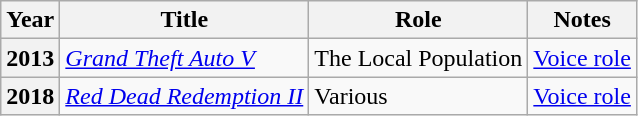<table class="wikitable plainrowheaders sortable" style="margin-right: 0;">
<tr>
<th scope="col">Year</th>
<th scope="col">Title</th>
<th scope="col">Role</th>
<th scope="col" class="unsortable">Notes</th>
</tr>
<tr>
<th scope="row">2013</th>
<td><em><a href='#'>Grand Theft Auto V</a></em></td>
<td>The Local Population</td>
<td><a href='#'>Voice role</a></td>
</tr>
<tr>
<th scope="row">2018</th>
<td><em><a href='#'>Red Dead Redemption II</a></em></td>
<td>Various</td>
<td><a href='#'>Voice role</a></td>
</tr>
</table>
